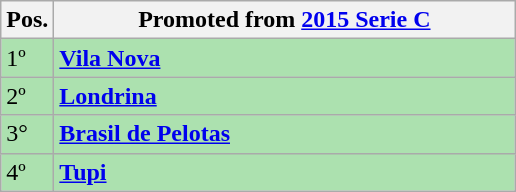<table class="wikitable">
<tr>
<th align="center">Pos.</th>
<th width=300>Promoted from <a href='#'>2015 Serie C</a></th>
</tr>
<tr style="background: #ACE1AF;">
<td>1º</td>
<td><strong><a href='#'>Vila Nova</a></strong></td>
</tr>
<tr style="background: #ACE1AF;">
<td>2º</td>
<td><strong><a href='#'>Londrina</a></strong></td>
</tr>
<tr style="background: #ACE1AF;">
<td>3°</td>
<td><strong><a href='#'>Brasil de Pelotas</a></strong></td>
</tr>
<tr style="background: #ACE1AF;">
<td>4º</td>
<td><strong><a href='#'>Tupi</a></strong></td>
</tr>
</table>
